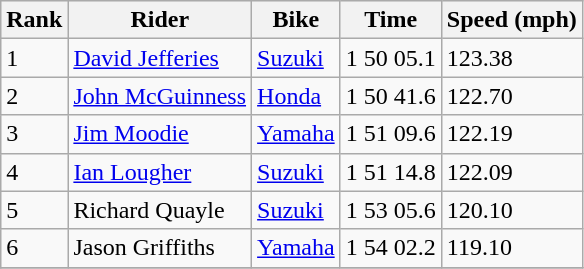<table class="wikitable">
<tr style="background:#efefef;">
<th>Rank</th>
<th>Rider</th>
<th>Bike</th>
<th>Time</th>
<th>Speed (mph)</th>
</tr>
<tr>
<td>1</td>
<td> <a href='#'>David Jefferies</a></td>
<td><a href='#'>Suzuki</a></td>
<td>1 50 05.1</td>
<td>123.38</td>
</tr>
<tr>
<td>2</td>
<td> <a href='#'>John McGuinness</a></td>
<td><a href='#'>Honda</a></td>
<td>1 50 41.6</td>
<td>122.70</td>
</tr>
<tr>
<td>3</td>
<td> <a href='#'>Jim Moodie</a></td>
<td><a href='#'>Yamaha</a></td>
<td>1 51 09.6</td>
<td>122.19</td>
</tr>
<tr>
<td>4</td>
<td> <a href='#'>Ian Lougher</a></td>
<td><a href='#'>Suzuki</a></td>
<td>1 51 14.8</td>
<td>122.09</td>
</tr>
<tr>
<td>5</td>
<td> Richard Quayle</td>
<td><a href='#'>Suzuki</a></td>
<td>1 53 05.6</td>
<td>120.10</td>
</tr>
<tr>
<td>6</td>
<td> Jason Griffiths</td>
<td><a href='#'>Yamaha</a></td>
<td>1 54 02.2</td>
<td>119.10</td>
</tr>
<tr>
</tr>
</table>
